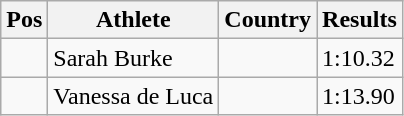<table class="wikitable">
<tr>
<th>Pos</th>
<th>Athlete</th>
<th>Country</th>
<th>Results</th>
</tr>
<tr>
<td align="center"></td>
<td>Sarah Burke</td>
<td></td>
<td>1:10.32</td>
</tr>
<tr>
<td align="center"></td>
<td>Vanessa de Luca</td>
<td></td>
<td>1:13.90</td>
</tr>
</table>
